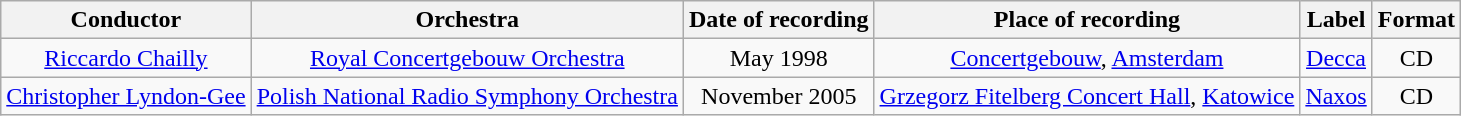<table class="wikitable">
<tr>
<th align="center">Conductor</th>
<th align="center">Orchestra</th>
<th align="center">Date of recording</th>
<th align="center">Place of recording</th>
<th align="center">Label</th>
<th align="center">Format</th>
</tr>
<tr>
<td align="center"><a href='#'>Riccardo Chailly</a></td>
<td align="center"><a href='#'>Royal Concertgebouw Orchestra</a></td>
<td align="center">May 1998</td>
<td align="center"><a href='#'>Concertgebouw</a>, <a href='#'>Amsterdam</a></td>
<td align="center"><a href='#'>Decca</a></td>
<td align="center">CD</td>
</tr>
<tr>
<td align="center"><a href='#'>Christopher Lyndon-Gee</a></td>
<td align="center"><a href='#'>Polish National Radio Symphony Orchestra</a></td>
<td align="center">November 2005</td>
<td align="center"><a href='#'>Grzegorz Fitelberg Concert Hall</a>, <a href='#'>Katowice</a></td>
<td align="center"><a href='#'>Naxos</a></td>
<td align="center">CD</td>
</tr>
</table>
